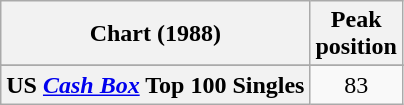<table class="wikitable sortable plainrowheaders" style="text-align:center">
<tr>
<th scope="col">Chart (1988)</th>
<th scope="col">Peak<br>position</th>
</tr>
<tr>
</tr>
<tr>
</tr>
<tr>
<th scope="row">US <em><a href='#'>Cash Box</a></em> Top 100 Singles</th>
<td>83</td>
</tr>
</table>
